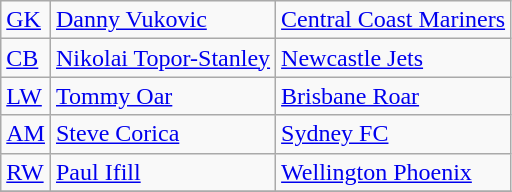<table class="wikitable">
<tr>
<td><a href='#'>GK</a></td>
<td> <a href='#'>Danny Vukovic</a></td>
<td><a href='#'>Central Coast Mariners</a></td>
</tr>
<tr>
<td><a href='#'>CB</a></td>
<td> <a href='#'>Nikolai Topor-Stanley</a></td>
<td><a href='#'>Newcastle Jets</a></td>
</tr>
<tr>
<td><a href='#'>LW</a></td>
<td> <a href='#'>Tommy Oar</a></td>
<td><a href='#'>Brisbane Roar</a></td>
</tr>
<tr>
<td><a href='#'>AM</a></td>
<td> <a href='#'>Steve Corica</a></td>
<td><a href='#'>Sydney FC</a></td>
</tr>
<tr>
<td><a href='#'>RW</a></td>
<td> <a href='#'>Paul Ifill</a></td>
<td><a href='#'>Wellington Phoenix</a></td>
</tr>
<tr>
</tr>
</table>
